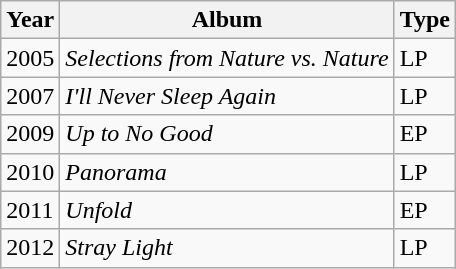<table class="wikitable">
<tr>
<th>Year</th>
<th>Album</th>
<th>Type</th>
</tr>
<tr>
<td>2005</td>
<td><em>Selections from Nature vs. Nature</em></td>
<td>LP</td>
</tr>
<tr>
<td>2007</td>
<td><em>I'll Never Sleep Again</em></td>
<td>LP</td>
</tr>
<tr>
<td>2009</td>
<td><em>Up to No Good</em></td>
<td>EP</td>
</tr>
<tr>
<td>2010</td>
<td><em>Panorama</em></td>
<td>LP</td>
</tr>
<tr>
<td>2011</td>
<td><em>Unfold</em></td>
<td>EP</td>
</tr>
<tr>
<td>2012</td>
<td><em>Stray Light</em></td>
<td>LP</td>
</tr>
</table>
